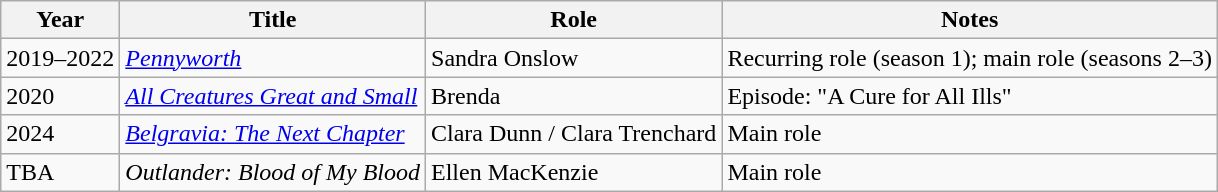<table class="wikitable sortable">
<tr>
<th>Year</th>
<th>Title</th>
<th>Role</th>
<th class="unsortable">Notes</th>
</tr>
<tr>
<td>2019–2022</td>
<td><em><a href='#'>Pennyworth</a></em></td>
<td>Sandra Onslow</td>
<td>Recurring role (season 1); main role (seasons 2–3)</td>
</tr>
<tr>
<td>2020</td>
<td><em><a href='#'>All Creatures Great and Small</a></em></td>
<td>Brenda</td>
<td>Episode: "A Cure for All Ills"</td>
</tr>
<tr>
<td>2024</td>
<td><em><a href='#'>Belgravia: The Next Chapter</a></em></td>
<td>Clara Dunn / Clara Trenchard</td>
<td>Main role</td>
</tr>
<tr>
<td>TBA</td>
<td><em>Outlander: Blood of My Blood</em></td>
<td>Ellen MacKenzie</td>
<td>Main role</td>
</tr>
</table>
